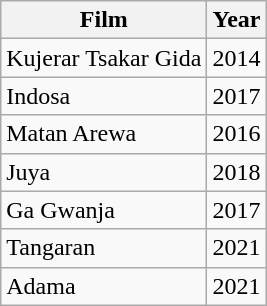<table class="wikitable">
<tr>
<th>Film</th>
<th>Year</th>
</tr>
<tr>
<td>Kujerar Tsakar Gida</td>
<td>2014</td>
</tr>
<tr>
<td>Indosa</td>
<td>2017</td>
</tr>
<tr>
<td>Matan Arewa</td>
<td>2016</td>
</tr>
<tr>
<td>Juya</td>
<td>2018</td>
</tr>
<tr>
<td>Ga Gwanja</td>
<td>2017</td>
</tr>
<tr>
<td>Tangaran</td>
<td>2021</td>
</tr>
<tr>
<td>Adama</td>
<td>2021</td>
</tr>
</table>
